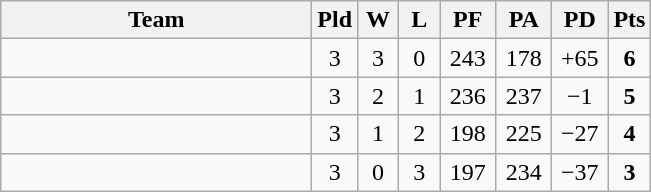<table class="wikitable" style="text-align:center;">
<tr>
<th width=200>Team</th>
<th width=20>Pld</th>
<th width=20>W</th>
<th width=20>L</th>
<th width=30>PF</th>
<th width=30>PA</th>
<th width=30>PD</th>
<th width=20>Pts</th>
</tr>
<tr>
<td align=left></td>
<td>3</td>
<td>3</td>
<td>0</td>
<td>243</td>
<td>178</td>
<td>+65</td>
<td><strong>6</strong></td>
</tr>
<tr>
<td align=left></td>
<td>3</td>
<td>2</td>
<td>1</td>
<td>236</td>
<td>237</td>
<td>−1</td>
<td><strong>5</strong></td>
</tr>
<tr>
<td align=left></td>
<td>3</td>
<td>1</td>
<td>2</td>
<td>198</td>
<td>225</td>
<td>−27</td>
<td><strong>4</strong></td>
</tr>
<tr>
<td align=left></td>
<td>3</td>
<td>0</td>
<td>3</td>
<td>197</td>
<td>234</td>
<td>−37</td>
<td><strong>3</strong></td>
</tr>
</table>
